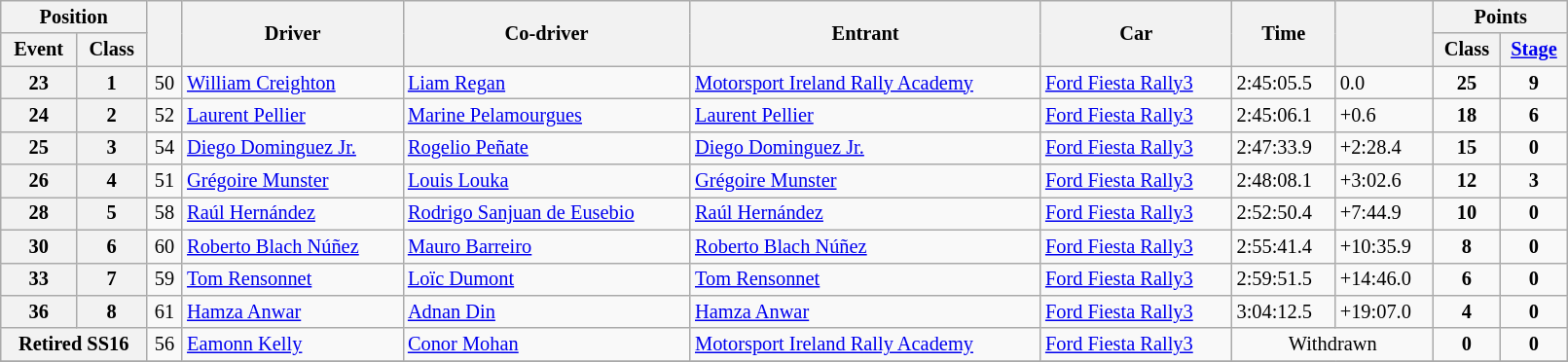<table class="wikitable" width=85% style="font-size: 85%;">
<tr>
<th colspan="2">Position</th>
<th rowspan="2"></th>
<th rowspan="2">Driver</th>
<th rowspan="2">Co-driver</th>
<th rowspan="2">Entrant</th>
<th rowspan="2">Car</th>
<th rowspan="2">Time</th>
<th rowspan="2"></th>
<th colspan="2">Points</th>
</tr>
<tr>
<th>Event</th>
<th>Class</th>
<th>Class</th>
<th><a href='#'>Stage</a></th>
</tr>
<tr>
<th>23</th>
<th>1</th>
<td align="center">50</td>
<td><a href='#'>William Creighton</a></td>
<td><a href='#'>Liam Regan</a></td>
<td><a href='#'>Motorsport Ireland Rally Academy</a></td>
<td><a href='#'>Ford Fiesta Rally3</a></td>
<td>2:45:05.5</td>
<td>0.0</td>
<td align="center"><strong>25</strong></td>
<td align="center"><strong>9</strong></td>
</tr>
<tr>
<th>24</th>
<th>2</th>
<td align="center">52</td>
<td><a href='#'>Laurent Pellier</a></td>
<td><a href='#'>Marine Pelamourgues</a></td>
<td><a href='#'>Laurent Pellier</a></td>
<td><a href='#'>Ford Fiesta Rally3</a></td>
<td>2:45:06.1</td>
<td>+0.6</td>
<td align="center"><strong>18</strong></td>
<td align="center"><strong>6</strong></td>
</tr>
<tr>
<th>25</th>
<th>3</th>
<td align="center">54</td>
<td><a href='#'>Diego Dominguez Jr.</a></td>
<td><a href='#'>Rogelio Peñate</a></td>
<td><a href='#'>Diego Dominguez Jr.</a></td>
<td><a href='#'>Ford Fiesta Rally3</a></td>
<td>2:47:33.9</td>
<td>+2:28.4</td>
<td align="center"><strong>15</strong></td>
<td align="center"><strong>0</strong></td>
</tr>
<tr>
<th>26</th>
<th>4</th>
<td align="center">51</td>
<td><a href='#'>Grégoire Munster</a></td>
<td><a href='#'>Louis Louka</a></td>
<td><a href='#'>Grégoire Munster</a></td>
<td><a href='#'>Ford Fiesta Rally3</a></td>
<td>2:48:08.1</td>
<td>+3:02.6</td>
<td align="center"><strong>12</strong></td>
<td align="center"><strong>3</strong></td>
</tr>
<tr>
<th>28</th>
<th>5</th>
<td align="center">58</td>
<td><a href='#'>Raúl Hernández</a></td>
<td><a href='#'>Rodrigo Sanjuan de Eusebio</a></td>
<td><a href='#'>Raúl Hernández</a></td>
<td><a href='#'>Ford Fiesta Rally3</a></td>
<td>2:52:50.4</td>
<td>+7:44.9</td>
<td align="center"><strong>10</strong></td>
<td align="center"><strong>0</strong></td>
</tr>
<tr>
<th>30</th>
<th>6</th>
<td align="center">60</td>
<td><a href='#'>Roberto Blach Núñez</a></td>
<td><a href='#'>Mauro Barreiro</a></td>
<td><a href='#'>Roberto Blach Núñez</a></td>
<td><a href='#'>Ford Fiesta Rally3</a></td>
<td>2:55:41.4</td>
<td>+10:35.9</td>
<td align="center"><strong>8</strong></td>
<td align="center"><strong>0</strong></td>
</tr>
<tr>
<th>33</th>
<th>7</th>
<td align="center">59</td>
<td><a href='#'>Tom Rensonnet</a></td>
<td><a href='#'>Loïc Dumont</a></td>
<td><a href='#'>Tom Rensonnet</a></td>
<td><a href='#'>Ford Fiesta Rally3</a></td>
<td>2:59:51.5</td>
<td>+14:46.0</td>
<td align="center"><strong>6</strong></td>
<td align="center"><strong>0</strong></td>
</tr>
<tr>
<th>36</th>
<th>8</th>
<td align="center">61</td>
<td><a href='#'>Hamza Anwar</a></td>
<td><a href='#'>Adnan Din</a></td>
<td><a href='#'>Hamza Anwar</a></td>
<td><a href='#'>Ford Fiesta Rally3</a></td>
<td>3:04:12.5</td>
<td>+19:07.0</td>
<td align="center"><strong>4</strong></td>
<td align="center"><strong>0</strong></td>
</tr>
<tr>
<th colspan="2">Retired SS16</th>
<td align="center">56</td>
<td><a href='#'>Eamonn Kelly</a></td>
<td><a href='#'>Conor Mohan</a></td>
<td><a href='#'>Motorsport Ireland Rally Academy</a></td>
<td><a href='#'>Ford Fiesta Rally3</a></td>
<td align="center" colspan="2">Withdrawn</td>
<td align="center"><strong>0</strong></td>
<td align="center"><strong>0</strong></td>
</tr>
<tr>
</tr>
</table>
